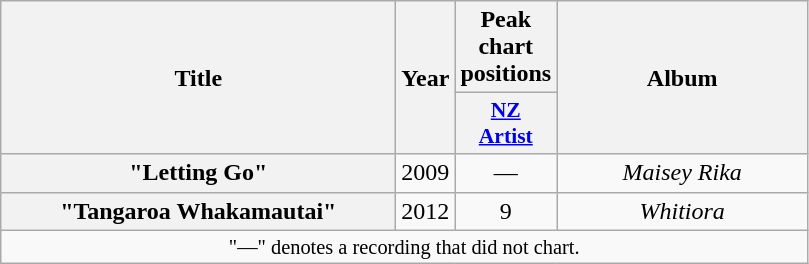<table class="wikitable plainrowheaders" style="text-align:center;">
<tr>
<th scope="col" rowspan="2" style="width:16em;">Title</th>
<th scope="col" rowspan="2" style="width:1em;">Year</th>
<th scope="col" colspan="1">Peak chart positions</th>
<th scope="col" rowspan="2" style="width:10em;">Album</th>
</tr>
<tr>
<th scope="col" style="width:3em;font-size:90%;"><a href='#'>NZ<br>Artist</a><br></th>
</tr>
<tr>
<th scope="row">"Letting Go"</th>
<td>2009</td>
<td>—</td>
<td><em>Maisey Rika</em></td>
</tr>
<tr>
<th scope="row">"Tangaroa Whakamautai"</th>
<td>2012</td>
<td>9</td>
<td><em>Whitiora</em></td>
</tr>
<tr>
<td colspan="8" style="font-size:85%;">"—" denotes a recording that did not chart.</td>
</tr>
</table>
